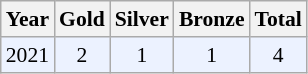<table class="sortable wikitable" style="font-size: 90%;">
<tr>
<th>Year</th>
<th>Gold</th>
<th>Silver</th>
<th>Bronze</th>
<th>Total</th>
</tr>
<tr style="background:#ECF2FF">
<td align="center">2021</td>
<td align="center">2</td>
<td align="center">1</td>
<td align="center">1</td>
<td align="center">4</td>
</tr>
</table>
